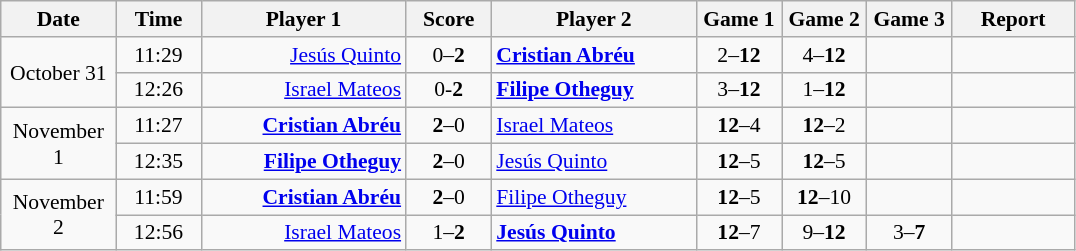<table class="wikitable" style="font-size:90%; text-align:center">
<tr>
<th width="70">Date</th>
<th width="50">Time</th>
<th width="130">Player 1</th>
<th width="50">Score</th>
<th width="130">Player 2</th>
<th width="50">Game 1</th>
<th width="50">Game 2</th>
<th width="50">Game 3</th>
<th width="75">Report</th>
</tr>
<tr>
<td rowspan="2">October 31</td>
<td>11:29</td>
<td align="right"><a href='#'>Jesús Quinto</a> </td>
<td>0–<strong>2</strong></td>
<td align="left"> <strong><a href='#'>Cristian Abréu</a></strong></td>
<td>2–<strong>12</strong></td>
<td>4–<strong>12</strong></td>
<td></td>
<td></td>
</tr>
<tr>
<td>12:26</td>
<td align="right"><a href='#'>Israel Mateos</a> </td>
<td>0-<strong>2</strong></td>
<td align="left"> <strong><a href='#'>Filipe Otheguy</a></strong></td>
<td>3–<strong>12</strong></td>
<td>1–<strong>12</strong></td>
<td></td>
<td></td>
</tr>
<tr>
<td rowspan="2">November 1</td>
<td>11:27</td>
<td align="right"><strong><a href='#'>Cristian Abréu</a></strong> </td>
<td><strong>2</strong>–0</td>
<td align="left"> <a href='#'>Israel Mateos</a></td>
<td><strong>12</strong>–4</td>
<td><strong>12</strong>–2</td>
<td></td>
<td></td>
</tr>
<tr>
<td>12:35</td>
<td align="right"><strong><a href='#'>Filipe Otheguy</a></strong> </td>
<td><strong>2</strong>–0</td>
<td align="left"> <a href='#'>Jesús Quinto</a></td>
<td><strong>12</strong>–5</td>
<td><strong>12</strong>–5</td>
<td></td>
<td></td>
</tr>
<tr>
<td rowspan="2">November 2</td>
<td>11:59</td>
<td align="right"><strong><a href='#'>Cristian Abréu</a></strong> </td>
<td><strong>2</strong>–0</td>
<td align="left"> <a href='#'>Filipe Otheguy</a></td>
<td><strong>12</strong>–5</td>
<td><strong>12</strong>–10</td>
<td></td>
<td></td>
</tr>
<tr>
<td>12:56</td>
<td align="right"><a href='#'>Israel Mateos</a> </td>
<td>1–<strong>2</strong></td>
<td align="left"> <strong><a href='#'>Jesús Quinto</a></strong></td>
<td><strong>12</strong>–7</td>
<td>9–<strong>12</strong></td>
<td>3–<strong>7</strong></td>
<td></td>
</tr>
</table>
